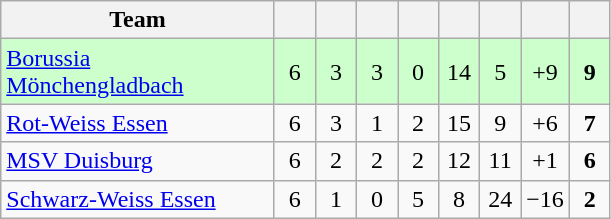<table class="wikitable" style="text-align: center;">
<tr>
<th width=175>Team</th>
<th width=20></th>
<th width=20></th>
<th width=20></th>
<th width=20></th>
<th width=20></th>
<th width=20></th>
<th width=20></th>
<th width=20></th>
</tr>
<tr bgcolor="#ccffcc">
<td align=left><a href='#'>Borussia Mönchengladbach</a></td>
<td>6</td>
<td>3</td>
<td>3</td>
<td>0</td>
<td>14</td>
<td>5</td>
<td>+9</td>
<td><strong>9</strong></td>
</tr>
<tr>
<td align=left><a href='#'>Rot-Weiss Essen</a></td>
<td>6</td>
<td>3</td>
<td>1</td>
<td>2</td>
<td>15</td>
<td>9</td>
<td>+6</td>
<td><strong>7</strong></td>
</tr>
<tr>
<td align=left><a href='#'>MSV Duisburg</a></td>
<td>6</td>
<td>2</td>
<td>2</td>
<td>2</td>
<td>12</td>
<td>11</td>
<td>+1</td>
<td><strong>6</strong></td>
</tr>
<tr>
<td align=left><a href='#'>Schwarz-Weiss Essen</a></td>
<td>6</td>
<td>1</td>
<td>0</td>
<td>5</td>
<td>8</td>
<td>24</td>
<td>−16</td>
<td><strong>2</strong></td>
</tr>
</table>
